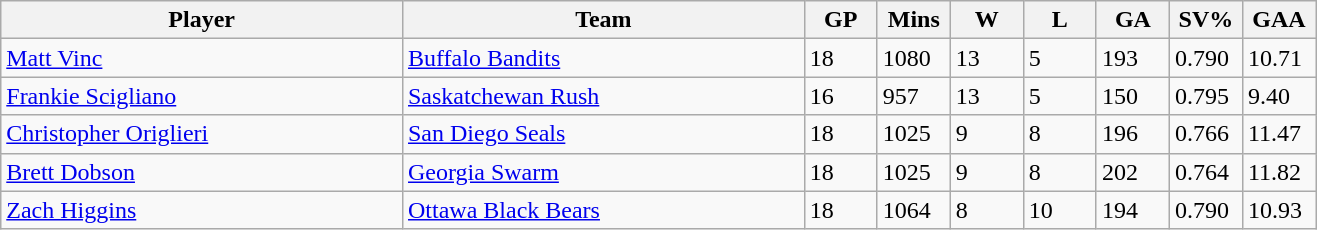<table class="wikitable">
<tr>
<th bgcolor="#DDDDFF" width="27.5%">Player</th>
<th bgcolor="#DDDDFF" width="27.5%">Team</th>
<th bgcolor="#DDDDFF" width="5%">GP</th>
<th bgcolor="#DDDDFF" width="5%">Mins</th>
<th bgcolor="#DDDDFF" width="5%">W</th>
<th bgcolor="#DDDDFF" width="5%">L</th>
<th bgcolor="#DDDDFF" width="5%">GA</th>
<th bgcolor="#DDDDFF" width="5%">SV%</th>
<th bgcolor="#DDDDFF" width="5%">GAA</th>
</tr>
<tr>
<td><a href='#'>Matt Vinc</a></td>
<td><a href='#'>Buffalo Bandits</a></td>
<td>18</td>
<td>1080</td>
<td>13</td>
<td>5</td>
<td>193</td>
<td>0.790</td>
<td>10.71</td>
</tr>
<tr>
<td><a href='#'>Frankie Scigliano</a></td>
<td><a href='#'>Saskatchewan  Rush</a></td>
<td>16</td>
<td>957</td>
<td>13</td>
<td>5</td>
<td>150</td>
<td>0.795</td>
<td>9.40</td>
</tr>
<tr>
<td><a href='#'>Christopher Origlieri</a></td>
<td><a href='#'>San Diego Seals</a></td>
<td>18</td>
<td>1025</td>
<td>9</td>
<td>8</td>
<td>196</td>
<td>0.766</td>
<td>11.47</td>
</tr>
<tr>
<td><a href='#'>Brett Dobson</a></td>
<td><a href='#'>Georgia Swarm</a></td>
<td>18</td>
<td>1025</td>
<td>9</td>
<td>8</td>
<td>202</td>
<td>0.764</td>
<td>11.82</td>
</tr>
<tr>
<td><a href='#'>Zach Higgins</a></td>
<td><a href='#'>Ottawa Black Bears</a></td>
<td>18</td>
<td>1064</td>
<td>8</td>
<td>10</td>
<td>194</td>
<td>0.790</td>
<td>10.93</td>
</tr>
</table>
